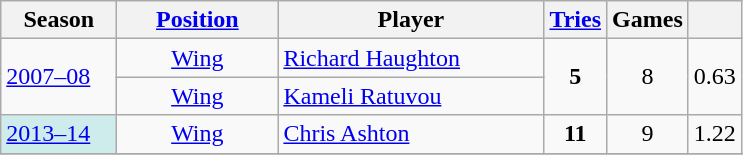<table class="wikitable sticky-header">
<tr>
<th width=70>Season</th>
<th width=100><a href='#'>Position</a></th>
<th width=170>Player</th>
<th><a href='#'>Tries</a></th>
<th>Games</th>
<th></th>
</tr>
<tr>
<td rowspan=2><a href='#'>2007–08</a></td>
<td align=center><a href='#'>Wing</a></td>
<td> <a href='#'>Richard Haughton</a></td>
<td align=center rowspan=2><strong>5</strong></td>
<td align=center rowspan=2>8</td>
<td rowspan=2>0.63</td>
</tr>
<tr>
<td align=center><a href='#'>Wing</a></td>
<td> <a href='#'>Kameli Ratuvou</a></td>
</tr>
<tr>
<td style="background:#CFECEC"><a href='#'>2013–14</a><small></small></td>
<td align=center><a href='#'>Wing</a></td>
<td> <a href='#'>Chris Ashton</a></td>
<td align=center><strong>11</strong></td>
<td align=center>9</td>
<td>1.22</td>
</tr>
<tr>
</tr>
</table>
